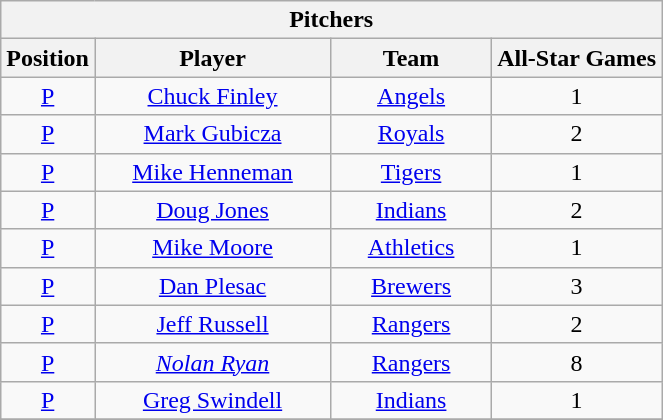<table class="wikitable" style="font-size: 100%; text-align:center;">
<tr>
<th colspan="4">Pitchers</th>
</tr>
<tr>
<th>Position</th>
<th width="150">Player</th>
<th width="100">Team</th>
<th>All-Star Games</th>
</tr>
<tr>
<td><a href='#'>P</a></td>
<td><a href='#'>Chuck Finley</a></td>
<td><a href='#'>Angels</a></td>
<td>1</td>
</tr>
<tr>
<td><a href='#'>P</a></td>
<td><a href='#'>Mark Gubicza</a></td>
<td><a href='#'>Royals</a></td>
<td>2</td>
</tr>
<tr>
<td><a href='#'>P</a></td>
<td><a href='#'>Mike Henneman</a></td>
<td><a href='#'>Tigers</a></td>
<td>1</td>
</tr>
<tr>
<td><a href='#'>P</a></td>
<td><a href='#'>Doug Jones</a></td>
<td><a href='#'>Indians</a></td>
<td>2</td>
</tr>
<tr>
<td><a href='#'>P</a></td>
<td><a href='#'>Mike Moore</a></td>
<td><a href='#'>Athletics</a></td>
<td>1</td>
</tr>
<tr>
<td><a href='#'>P</a></td>
<td><a href='#'>Dan Plesac</a></td>
<td><a href='#'>Brewers</a></td>
<td>3</td>
</tr>
<tr>
<td><a href='#'>P</a></td>
<td><a href='#'>Jeff Russell</a></td>
<td><a href='#'>Rangers</a></td>
<td>2</td>
</tr>
<tr>
<td><a href='#'>P</a></td>
<td><em><a href='#'>Nolan Ryan</a></em></td>
<td><a href='#'>Rangers</a></td>
<td>8</td>
</tr>
<tr>
<td><a href='#'>P</a></td>
<td><a href='#'>Greg Swindell</a></td>
<td><a href='#'>Indians</a></td>
<td>1</td>
</tr>
<tr>
</tr>
</table>
